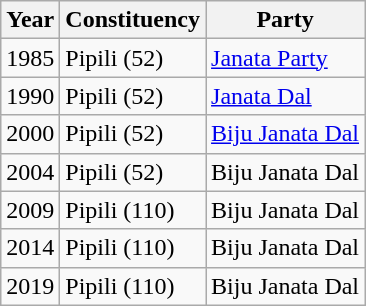<table class="wikitable">
<tr>
<th>Year</th>
<th>Constituency</th>
<th>Party</th>
</tr>
<tr>
<td>1985</td>
<td>Pipili (52)</td>
<td><a href='#'>Janata Party</a></td>
</tr>
<tr>
<td>1990</td>
<td>Pipili (52)</td>
<td><a href='#'>Janata Dal</a></td>
</tr>
<tr>
<td>2000</td>
<td>Pipili (52)</td>
<td><a href='#'>Biju Janata Dal</a></td>
</tr>
<tr>
<td>2004</td>
<td>Pipili (52)</td>
<td>Biju Janata Dal</td>
</tr>
<tr>
<td>2009</td>
<td>Pipili (110)</td>
<td>Biju Janata Dal</td>
</tr>
<tr>
<td>2014</td>
<td>Pipili (110)</td>
<td>Biju Janata Dal</td>
</tr>
<tr>
<td>2019</td>
<td>Pipili (110)</td>
<td>Biju Janata Dal</td>
</tr>
</table>
